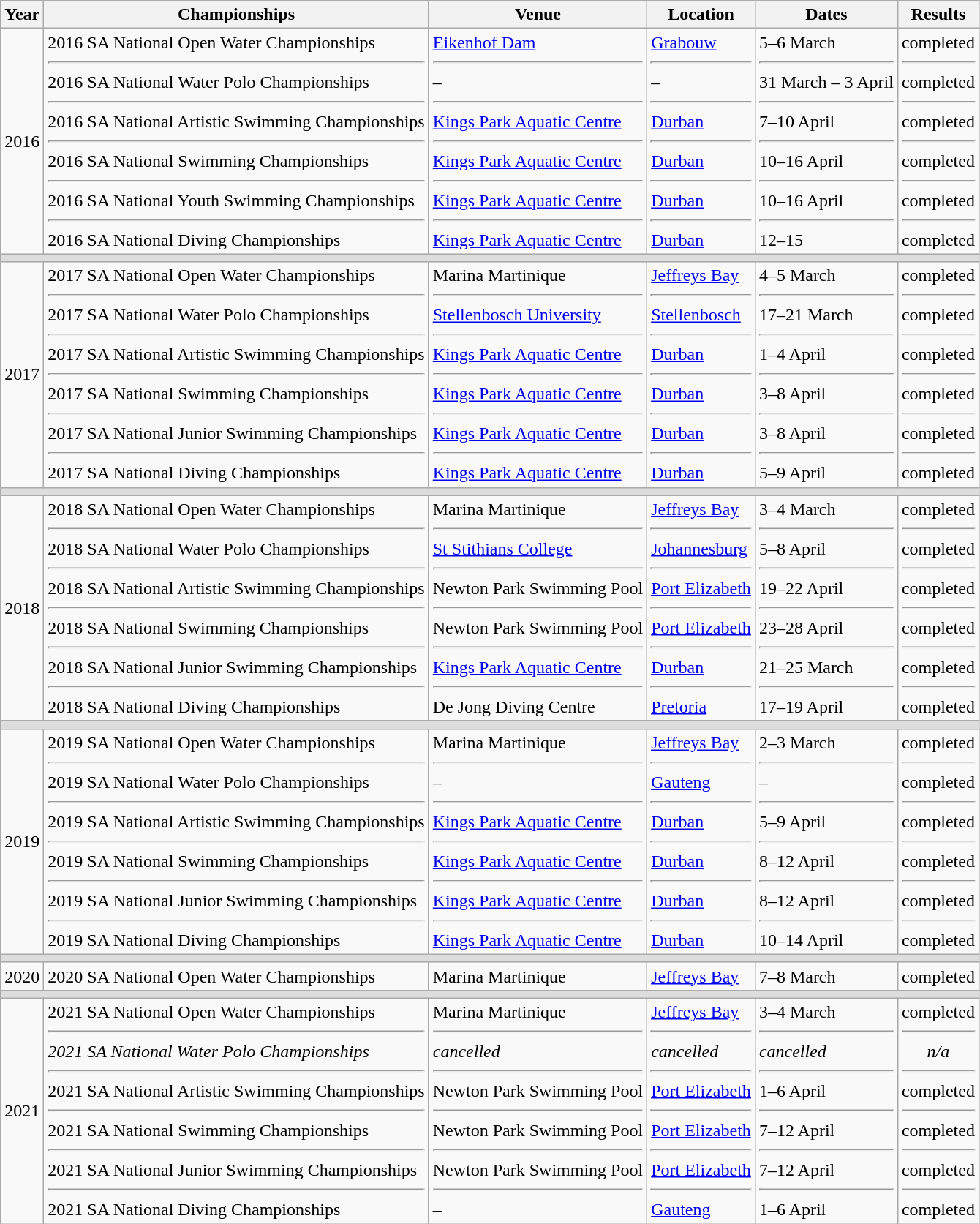<table class="wikitable">
<tr>
<th>Year</th>
<th>Championships</th>
<th>Venue</th>
<th>Location</th>
<th>Dates</th>
<th>Results</th>
</tr>
<tr>
<td>2016</td>
<td>2016 SA National Open Water Championships <hr> 2016 SA National Water Polo Championships <hr> 2016 SA National Artistic Swimming Championships <hr> 2016 SA National Swimming Championships <hr> 2016 SA National Youth Swimming Championships <hr> 2016 SA National Diving Championships</td>
<td><a href='#'>Eikenhof Dam</a> <hr> – <hr> <a href='#'>Kings Park Aquatic Centre</a> <hr> <a href='#'>Kings Park Aquatic Centre</a> <hr> <a href='#'>Kings Park Aquatic Centre</a> <hr> <a href='#'>Kings Park Aquatic Centre</a></td>
<td><a href='#'>Grabouw</a> <hr> – <hr> <a href='#'>Durban</a> <hr> <a href='#'>Durban</a> <hr> <a href='#'>Durban</a> <hr> <a href='#'>Durban</a></td>
<td>5–6 March <hr> 31 March – 3 April <hr> 7–10 April <hr> 10–16 April <hr> 10–16 April <hr> 12–15</td>
<td style="text-align:center;">completed <hr> completed <hr> completed <hr> completed <hr> completed <hr> completed</td>
</tr>
<tr bgcolor=#DDDDDD>
<td colspan=6></td>
</tr>
<tr>
<td>2017</td>
<td>2017 SA National Open Water Championships <hr> 2017 SA National Water Polo Championships <hr> 2017 SA National Artistic Swimming Championships <hr> 2017 SA National Swimming Championships <hr> 2017 SA National Junior Swimming Championships <hr> 2017 SA National Diving Championships</td>
<td>Marina Martinique <hr> <a href='#'>Stellenbosch University</a> <hr> <a href='#'>Kings Park Aquatic Centre</a> <hr> <a href='#'>Kings Park Aquatic Centre</a> <hr> <a href='#'>Kings Park Aquatic Centre</a> <hr> <a href='#'>Kings Park Aquatic Centre</a></td>
<td><a href='#'>Jeffreys Bay</a> <hr> <a href='#'>Stellenbosch</a> <hr> <a href='#'>Durban</a> <hr> <a href='#'>Durban</a> <hr> <a href='#'>Durban</a> <hr> <a href='#'>Durban</a></td>
<td>4–5 March <hr> 17–21 March <hr> 1–4 April <hr> 3–8 April <hr> 3–8 April <hr> 5–9 April</td>
<td style="text-align:center;">completed <hr> completed <hr> completed <hr> completed <hr> completed <hr> completed</td>
</tr>
<tr bgcolor=#DDDDDD>
<td colspan=6></td>
</tr>
<tr>
<td>2018</td>
<td>2018 SA National Open Water Championships <hr> 2018 SA National Water Polo Championships <hr> 2018 SA National Artistic Swimming Championships <hr> 2018 SA National Swimming Championships <hr> 2018 SA National Junior Swimming Championships <hr> 2018 SA National Diving Championships</td>
<td>Marina Martinique <hr> <a href='#'>St Stithians College</a> <hr> Newton Park Swimming Pool <hr> Newton Park Swimming Pool <hr> <a href='#'>Kings Park Aquatic Centre</a> <hr> De Jong Diving Centre</td>
<td><a href='#'>Jeffreys Bay</a> <hr> <a href='#'>Johannesburg</a> <hr> <a href='#'>Port Elizabeth</a> <hr> <a href='#'>Port Elizabeth</a> <hr> <a href='#'>Durban</a> <hr> <a href='#'>Pretoria</a></td>
<td>3–4 March <hr> 5–8 April <hr> 19–22 April <hr> 23–28 April <hr> 21–25 March <hr> 17–19 April</td>
<td style="text-align:center;">completed <hr> completed <hr> completed <hr> completed <hr> completed <hr> completed</td>
</tr>
<tr bgcolor=#DDDDDD>
<td colspan=6></td>
</tr>
<tr>
<td>2019</td>
<td>2019 SA National Open Water Championships <hr> 2019 SA National Water Polo Championships <hr> 2019 SA National Artistic Swimming Championships <hr> 2019 SA National Swimming Championships <hr> 2019 SA National Junior Swimming Championships <hr> 2019 SA National Diving Championships</td>
<td>Marina Martinique <hr> – <hr> <a href='#'>Kings Park Aquatic Centre</a> <hr> <a href='#'>Kings Park Aquatic Centre</a> <hr> <a href='#'>Kings Park Aquatic Centre</a> <hr> <a href='#'>Kings Park Aquatic Centre</a></td>
<td><a href='#'>Jeffreys Bay</a> <hr> <a href='#'>Gauteng</a> <hr> <a href='#'>Durban</a> <hr> <a href='#'>Durban</a> <hr> <a href='#'>Durban</a> <hr> <a href='#'>Durban</a></td>
<td>2–3 March <hr> – <hr> 5–9 April <hr> 8–12 April <hr> 8–12 April <hr> 10–14 April</td>
<td style="text-align:center;">completed <hr> completed <hr> completed <hr> completed <hr> completed <hr> completed</td>
</tr>
<tr bgcolor=#DDDDDD>
<td colspan=6></td>
</tr>
<tr>
<td>2020</td>
<td>2020 SA National Open Water Championships</td>
<td>Marina Martinique</td>
<td><a href='#'>Jeffreys Bay</a></td>
<td>7–8 March</td>
<td style="text-align:center;">completed</td>
</tr>
<tr bgcolor=#DDDDDD>
<td colspan=6></td>
</tr>
<tr>
<td>2021</td>
<td>2021 SA National Open Water Championships <hr> <em>2021 SA National Water Polo Championships</em> <hr> 2021 SA National Artistic Swimming Championships <hr> 2021 SA National Swimming Championships <hr> 2021 SA National Junior Swimming Championships <hr> 2021 SA National Diving Championships</td>
<td>Marina Martinique <hr> <em>cancelled</em> <hr> Newton Park Swimming Pool <hr> Newton Park Swimming Pool <hr> Newton Park Swimming Pool <hr> –</td>
<td><a href='#'>Jeffreys Bay</a> <hr> <em>cancelled</em> <hr> <a href='#'>Port Elizabeth</a> <hr> <a href='#'>Port Elizabeth</a> <hr> <a href='#'>Port Elizabeth</a> <hr> <a href='#'>Gauteng</a></td>
<td>3–4 March <hr> <em>cancelled</em> <hr> 1–6 April <hr> 7–12 April <hr> 7–12 April <hr> 1–6 April</td>
<td style="text-align:center;">completed <hr> <em>n/a</em> <hr> completed <hr> completed <hr> completed <hr> completed</td>
</tr>
</table>
